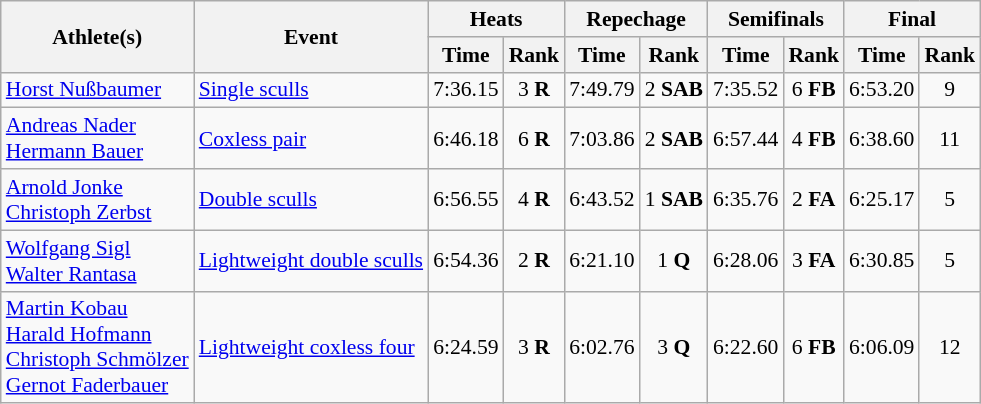<table class="wikitable" style="font-size:90%">
<tr>
<th rowspan="2">Athlete(s)</th>
<th rowspan="2">Event</th>
<th colspan="2">Heats</th>
<th colspan="2">Repechage</th>
<th colspan="2">Semifinals</th>
<th colspan="2">Final</th>
</tr>
<tr>
<th>Time</th>
<th>Rank</th>
<th>Time</th>
<th>Rank</th>
<th>Time</th>
<th>Rank</th>
<th>Time</th>
<th>Rank</th>
</tr>
<tr align=center>
<td align=left><a href='#'>Horst Nußbaumer</a></td>
<td align=left><a href='#'>Single sculls</a></td>
<td>7:36.15</td>
<td>3 <strong>R</strong></td>
<td>7:49.79</td>
<td>2 <strong>SAB</strong></td>
<td>7:35.52</td>
<td>6 <strong>FB</strong></td>
<td>6:53.20</td>
<td>9</td>
</tr>
<tr align=center>
<td align=left><a href='#'>Andreas Nader</a><br><a href='#'>Hermann Bauer</a></td>
<td align=left><a href='#'>Coxless pair</a></td>
<td>6:46.18</td>
<td>6  <strong>R</strong></td>
<td>7:03.86</td>
<td>2 <strong>SAB</strong></td>
<td>6:57.44</td>
<td>4 <strong>FB</strong></td>
<td>6:38.60</td>
<td>11</td>
</tr>
<tr align=center>
<td align=left><a href='#'>Arnold Jonke</a><br><a href='#'>Christoph Zerbst</a></td>
<td align=left><a href='#'>Double sculls</a></td>
<td>6:56.55</td>
<td>4 <strong>R</strong></td>
<td>6:43.52</td>
<td>1 <strong>SAB</strong></td>
<td>6:35.76</td>
<td>2  <strong>FA</strong></td>
<td>6:25.17</td>
<td>5</td>
</tr>
<tr align=center>
<td align=left><a href='#'>Wolfgang Sigl</a><br><a href='#'>Walter Rantasa</a></td>
<td align=left><a href='#'>Lightweight double sculls</a></td>
<td>6:54.36</td>
<td>2 <strong>R</strong></td>
<td>6:21.10</td>
<td>1 <strong>Q</strong></td>
<td>6:28.06</td>
<td>3 <strong>FA</strong></td>
<td>6:30.85</td>
<td>5</td>
</tr>
<tr align=center>
<td align=left><a href='#'>Martin Kobau</a><br><a href='#'>Harald Hofmann</a><br><a href='#'>Christoph Schmölzer</a><br><a href='#'>Gernot Faderbauer</a></td>
<td align=left><a href='#'>Lightweight coxless four</a></td>
<td>6:24.59</td>
<td>3 <strong>R</strong></td>
<td>6:02.76</td>
<td>3 <strong>Q</strong></td>
<td>6:22.60</td>
<td>6  <strong>FB</strong></td>
<td>6:06.09</td>
<td>12</td>
</tr>
</table>
